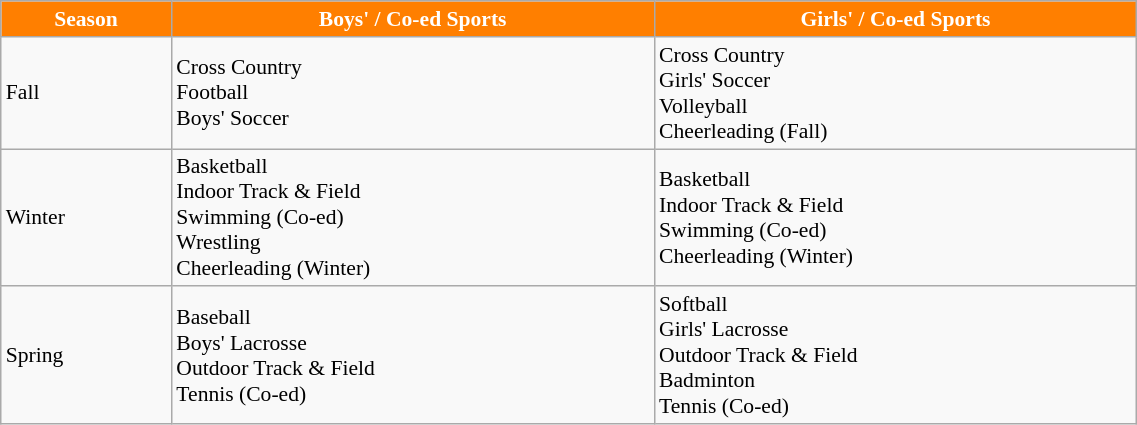<table class="wikitable sortable" style="width:60%; font-size:90%;">
<tr>
<th style="background:#FF7F00; color:white;">Season</th>
<th style="background:#FF7F00; color:white;">Boys' / Co-ed Sports</th>
<th style="background:#FF7F00; color:white;">Girls' / Co-ed Sports</th>
</tr>
<tr>
<td>Fall</td>
<td>Cross Country<br>Football<br>Boys' Soccer</td>
<td>Cross Country<br>Girls' Soccer<br>Volleyball<br>Cheerleading (Fall)</td>
</tr>
<tr>
<td>Winter</td>
<td>Basketball<br>Indoor Track & Field<br>Swimming (Co-ed)<br>Wrestling<br>Cheerleading (Winter)</td>
<td>Basketball<br>Indoor Track & Field<br>Swimming (Co-ed)<br>Cheerleading (Winter)</td>
</tr>
<tr>
<td>Spring</td>
<td>Baseball<br>Boys' Lacrosse<br>Outdoor Track & Field<br>Tennis (Co-ed)</td>
<td>Softball<br>Girls' Lacrosse<br>Outdoor Track & Field<br>Badminton<br>Tennis (Co-ed)</td>
</tr>
</table>
